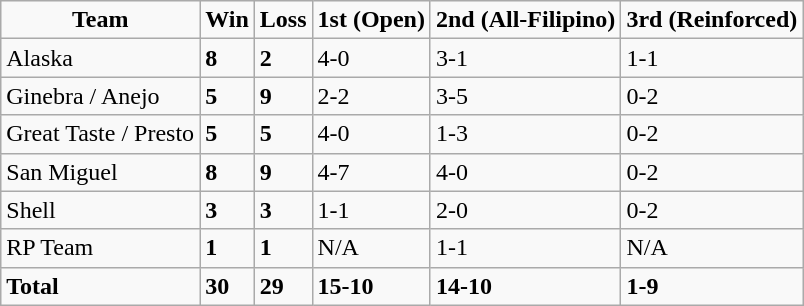<table class=wikitable sortable>
<tr align=center>
<td><strong>Team</strong></td>
<td><strong>Win</strong></td>
<td><strong>Loss</strong></td>
<td><strong>1st (Open)</strong></td>
<td><strong>2nd (All-Filipino)</strong></td>
<td><strong>3rd (Reinforced)</strong></td>
</tr>
<tr>
<td>Alaska</td>
<td><strong>8</strong></td>
<td><strong>2</strong></td>
<td>4-0</td>
<td>3-1</td>
<td>1-1</td>
</tr>
<tr>
<td>Ginebra / Anejo</td>
<td><strong>5</strong></td>
<td><strong>9</strong></td>
<td>2-2</td>
<td>3-5</td>
<td>0-2</td>
</tr>
<tr>
<td>Great Taste / Presto</td>
<td><strong>5</strong></td>
<td><strong>5</strong></td>
<td>4-0</td>
<td>1-3</td>
<td>0-2</td>
</tr>
<tr>
<td>San Miguel</td>
<td><strong>8</strong></td>
<td><strong>9</strong></td>
<td>4-7</td>
<td>4-0</td>
<td>0-2</td>
</tr>
<tr>
<td>Shell</td>
<td><strong>3</strong></td>
<td><strong>3</strong></td>
<td>1-1</td>
<td>2-0</td>
<td>0-2</td>
</tr>
<tr>
<td>RP Team</td>
<td><strong>1</strong></td>
<td><strong>1</strong></td>
<td>N/A</td>
<td>1-1</td>
<td>N/A</td>
</tr>
<tr>
<td><strong>Total</strong></td>
<td><strong>30</strong></td>
<td><strong>29</strong></td>
<td><strong>15-10</strong></td>
<td><strong>14-10</strong></td>
<td><strong>1-9</strong></td>
</tr>
</table>
